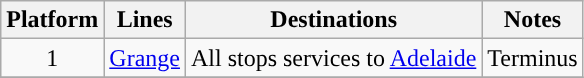<table class="wikitable" style="float: none; margin: 0.5em; ">
<tr>
<th>Platform</th>
<th>Lines</th>
<th>Destinations</th>
<th>Notes</th>
</tr>
<tr>
<td rowspan="1" style="text-align:center;">1</td>
<td style="background:#"><a href='#'><span>Grange</span></a></td>
<td>All stops services to <a href='#'>Adelaide</a></td>
<td>Terminus</td>
</tr>
<tr>
</tr>
</table>
